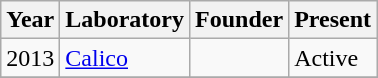<table class="wikitable">
<tr>
<th>Year</th>
<th>Laboratory</th>
<th>Founder</th>
<th>Present</th>
</tr>
<tr>
<td>2013</td>
<td><a href='#'>Calico</a></td>
<td></td>
<td>Active</td>
</tr>
<tr>
</tr>
</table>
